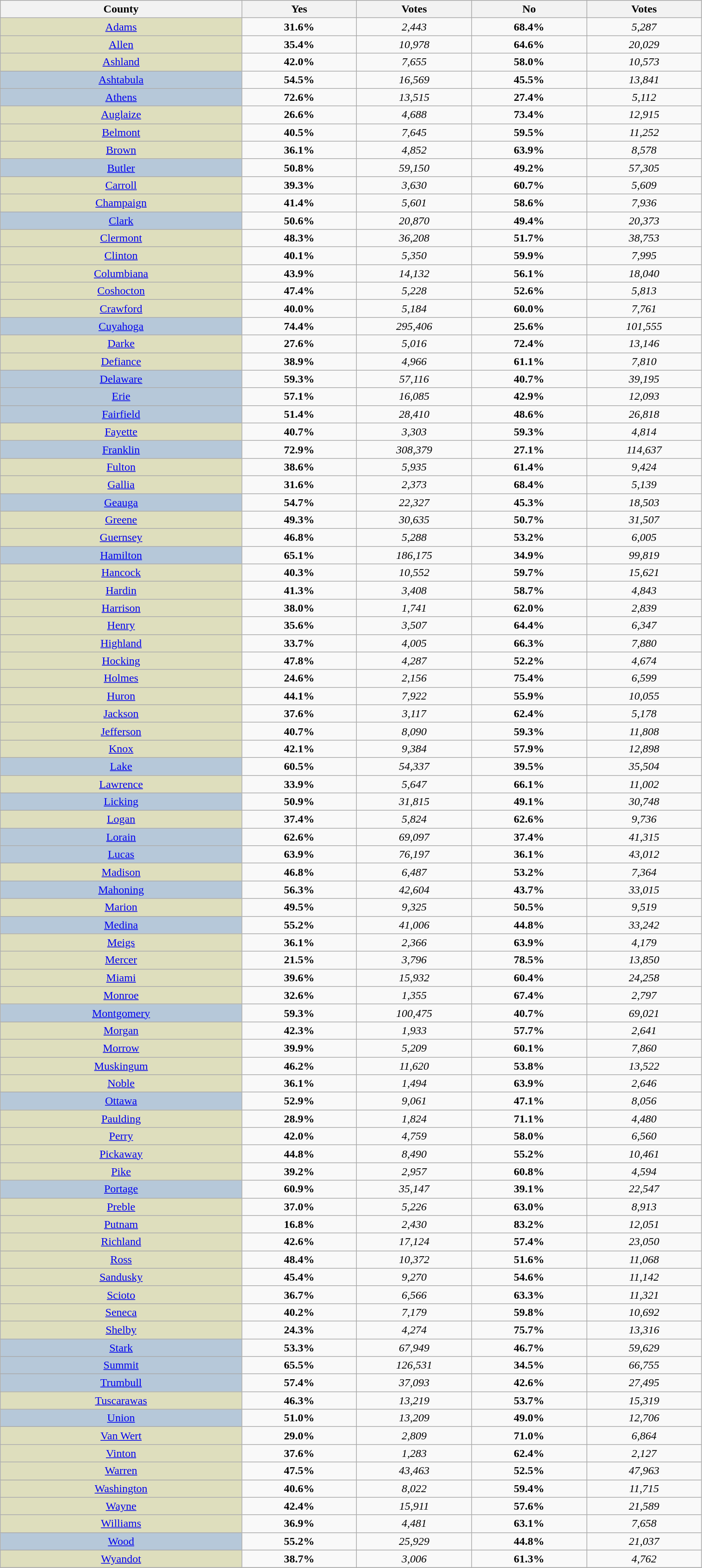<table style="width:80%;" class="wikitable sortable">
<tr style="background:lightgrey;">
<th style="width:21%;">County</th>
<th style="width:10%;">Yes</th>
<th style="width:10%;">Votes</th>
<th style="width:10%;">No</th>
<th style="width:10%;">Votes</th>
</tr>
<tr>
<td style="text-align:center; background:#DEDEBD;"><a href='#'>Adams</a></td>
<td style="text-align:center;"><strong>31.6%</strong></td>
<td style="text-align:center;"><em>2,443</em></td>
<td style="text-align:center;"><strong>68.4%</strong></td>
<td style="text-align:center;"><em>5,287</em></td>
</tr>
<tr>
<td style="text-align:center; background:#DEDEBD;"><a href='#'>Allen</a></td>
<td style="text-align:center;"><strong>35.4%</strong></td>
<td style="text-align:center;"><em>10,978</em></td>
<td style="text-align:center;"><strong>64.6%</strong></td>
<td style="text-align:center;"><em>20,029</em></td>
</tr>
<tr>
<td style="text-align:center; background:#DEDEBD;"><a href='#'>Ashland</a></td>
<td style="text-align:center;"><strong>42.0%</strong></td>
<td style="text-align:center;"><em>7,655</em></td>
<td style="text-align:center;"><strong>58.0%</strong></td>
<td style="text-align:center;"><em>10,573</em></td>
</tr>
<tr>
<td style="text-align:center; background:#B6C8D9;"><a href='#'>Ashtabula</a></td>
<td style="text-align:center;"><strong>54.5%</strong></td>
<td style="text-align:center;"><em>16,569</em></td>
<td style="text-align:center;"><strong>45.5%</strong></td>
<td style="text-align:center;"><em>13,841</em></td>
</tr>
<tr>
<td style="text-align:center; background:#B6C8D9;"><a href='#'>Athens</a></td>
<td style="text-align:center;"><strong>72.6%</strong></td>
<td style="text-align:center;"><em>13,515</em></td>
<td style="text-align:center;"><strong>27.4%</strong></td>
<td style="text-align:center;"><em>5,112</em></td>
</tr>
<tr>
<td style="text-align:center; background:#DEDEBD;"><a href='#'>Auglaize</a></td>
<td style="text-align:center;"><strong>26.6%</strong></td>
<td style="text-align:center;"><em>4,688</em></td>
<td style="text-align:center;"><strong>73.4%</strong></td>
<td style="text-align:center;"><em>12,915</em></td>
</tr>
<tr>
<td style="text-align:center; background:#DEDEBD;"><a href='#'>Belmont</a></td>
<td style="text-align:center;"><strong>40.5%</strong></td>
<td style="text-align:center;"><em>7,645</em></td>
<td style="text-align:center;"><strong>59.5%</strong></td>
<td style="text-align:center;"><em>11,252</em></td>
</tr>
<tr>
<td style="text-align:center; background:#DEDEBD;"><a href='#'>Brown</a></td>
<td style="text-align:center;"><strong>36.1%</strong></td>
<td style="text-align:center;"><em>4,852</em></td>
<td style="text-align:center;"><strong>63.9%</strong></td>
<td style="text-align:center;"><em>8,578</em></td>
</tr>
<tr>
<td style="text-align:center; background:#B6C8D9;"><a href='#'>Butler</a></td>
<td style="text-align:center;"><strong>50.8%</strong></td>
<td style="text-align:center;"><em>59,150</em></td>
<td style="text-align:center;"><strong>49.2%</strong></td>
<td style="text-align:center;"><em>57,305</em></td>
</tr>
<tr>
<td style="text-align:center; background:#DEDEBD;"><a href='#'>Carroll</a></td>
<td style="text-align:center;"><strong>39.3%</strong></td>
<td style="text-align:center;"><em>3,630</em></td>
<td style="text-align:center;"><strong>60.7%</strong></td>
<td style="text-align:center;"><em>5,609</em></td>
</tr>
<tr>
<td style="text-align:center; background:#DEDEBD;"><a href='#'>Champaign</a></td>
<td style="text-align:center;"><strong>41.4%</strong></td>
<td style="text-align:center;"><em>5,601</em></td>
<td style="text-align:center;"><strong>58.6%</strong></td>
<td style="text-align:center;"><em>7,936</em></td>
</tr>
<tr>
<td style="text-align:center; background:#B6C8D9;"><a href='#'>Clark</a></td>
<td style="text-align:center;"><strong>50.6%</strong></td>
<td style="text-align:center;"><em>20,870</em></td>
<td style="text-align:center;"><strong>49.4%</strong></td>
<td style="text-align:center;"><em>20,373</em></td>
</tr>
<tr>
<td style="text-align:center; background:#DEDEBD;"><a href='#'>Clermont</a></td>
<td style="text-align:center;"><strong>48.3%</strong></td>
<td style="text-align:center;"><em>36,208</em></td>
<td style="text-align:center;"><strong>51.7%</strong></td>
<td style="text-align:center;"><em>38,753</em></td>
</tr>
<tr>
<td style="text-align:center; background:#DEDEBD;"><a href='#'>Clinton</a></td>
<td style="text-align:center;"><strong>40.1%</strong></td>
<td style="text-align:center;"><em>5,350</em></td>
<td style="text-align:center;"><strong>59.9%</strong></td>
<td style="text-align:center;"><em>7,995</em></td>
</tr>
<tr>
<td style="text-align:center; background:#DEDEBD;"><a href='#'>Columbiana</a></td>
<td style="text-align:center;"><strong>43.9%</strong></td>
<td style="text-align:center;"><em>14,132</em></td>
<td style="text-align:center;"><strong>56.1%</strong></td>
<td style="text-align:center;"><em>18,040</em></td>
</tr>
<tr>
<td style="text-align:center; background:#DEDEBD;"><a href='#'>Coshocton</a></td>
<td style="text-align:center;"><strong>47.4%</strong></td>
<td style="text-align:center;"><em>5,228</em></td>
<td style="text-align:center;"><strong>52.6%</strong></td>
<td style="text-align:center;"><em>5,813</em></td>
</tr>
<tr>
<td style="text-align:center; background:#DEDEBD;"><a href='#'>Crawford</a></td>
<td style="text-align:center;"><strong>40.0%</strong></td>
<td style="text-align:center;"><em>5,184</em></td>
<td style="text-align:center;"><strong>60.0%</strong></td>
<td style="text-align:center;"><em>7,761</em></td>
</tr>
<tr>
<td style="text-align:center; background:#B6C8D9;"><a href='#'>Cuyahoga</a></td>
<td style="text-align:center;"><strong>74.4%</strong></td>
<td style="text-align:center;"><em>295,406</em></td>
<td style="text-align:center;"><strong>25.6%</strong></td>
<td style="text-align:center;"><em>101,555</em></td>
</tr>
<tr>
<td style="text-align:center; background:#DEDEBD;"><a href='#'>Darke</a></td>
<td style="text-align:center;"><strong>27.6%</strong></td>
<td style="text-align:center;"><em>5,016</em></td>
<td style="text-align:center;"><strong>72.4%</strong></td>
<td style="text-align:center;"><em>13,146</em></td>
</tr>
<tr>
<td style="text-align:center; background:#DEDEBD;"><a href='#'>Defiance</a></td>
<td style="text-align:center;"><strong>38.9%</strong></td>
<td style="text-align:center;"><em>4,966</em></td>
<td style="text-align:center;"><strong>61.1%</strong></td>
<td style="text-align:center;"><em>7,810</em></td>
</tr>
<tr>
<td style="text-align:center; background:#B6C8D9;"><a href='#'>Delaware</a></td>
<td style="text-align:center;"><strong>59.3%</strong></td>
<td style="text-align:center;"><em>57,116</em></td>
<td style="text-align:center;"><strong>40.7%</strong></td>
<td style="text-align:center;"><em>39,195</em></td>
</tr>
<tr>
<td style="text-align:center; background:#B6C8D9;"><a href='#'>Erie</a></td>
<td style="text-align:center;"><strong>57.1%</strong></td>
<td style="text-align:center;"><em>16,085</em></td>
<td style="text-align:center;"><strong>42.9%</strong></td>
<td style="text-align:center;"><em>12,093</em></td>
</tr>
<tr>
<td style="text-align:center; background:#B6C8D9;"><a href='#'>Fairfield</a></td>
<td style="text-align:center;"><strong>51.4%</strong></td>
<td style="text-align:center;"><em>28,410</em></td>
<td style="text-align:center;"><strong>48.6%</strong></td>
<td style="text-align:center;"><em>26,818</em></td>
</tr>
<tr>
<td style="text-align:center; background:#DEDEBD;"><a href='#'>Fayette</a></td>
<td style="text-align:center;"><strong>40.7%</strong></td>
<td style="text-align:center;"><em>3,303</em></td>
<td style="text-align:center;"><strong>59.3%</strong></td>
<td style="text-align:center;"><em>4,814</em></td>
</tr>
<tr>
<td style="text-align:center; background:#B6C8D9;"><a href='#'>Franklin</a></td>
<td style="text-align:center;"><strong>72.9%</strong></td>
<td style="text-align:center;"><em>308,379</em></td>
<td style="text-align:center;"><strong>27.1%</strong></td>
<td style="text-align:center;"><em>114,637</em></td>
</tr>
<tr>
<td style="text-align:center; background:#DEDEBD;"><a href='#'>Fulton</a></td>
<td style="text-align:center;"><strong>38.6%</strong></td>
<td style="text-align:center;"><em>5,935</em></td>
<td style="text-align:center;"><strong>61.4%</strong></td>
<td style="text-align:center;"><em>9,424</em></td>
</tr>
<tr>
<td style="text-align:center; background:#DEDEBD;"><a href='#'>Gallia</a></td>
<td style="text-align:center;"><strong>31.6%</strong></td>
<td style="text-align:center;"><em>2,373</em></td>
<td style="text-align:center;"><strong>68.4%</strong></td>
<td style="text-align:center;"><em>5,139</em></td>
</tr>
<tr>
<td style="text-align:center; background:#B6C8D9;"><a href='#'>Geauga</a></td>
<td style="text-align:center;"><strong>54.7%</strong></td>
<td style="text-align:center;"><em>22,327</em></td>
<td style="text-align:center;"><strong>45.3%</strong></td>
<td style="text-align:center;"><em>18,503</em></td>
</tr>
<tr>
<td style="text-align:center; background:#DEDEBD;"><a href='#'>Greene</a></td>
<td style="text-align:center;"><strong>49.3%</strong></td>
<td style="text-align:center;"><em>30,635</em></td>
<td style="text-align:center;"><strong>50.7%</strong></td>
<td style="text-align:center;"><em>31,507</em></td>
</tr>
<tr>
<td style="text-align:center; background:#DEDEBD;"><a href='#'>Guernsey</a></td>
<td style="text-align:center;"><strong>46.8%</strong></td>
<td style="text-align:center;"><em>5,288</em></td>
<td style="text-align:center;"><strong>53.2%</strong></td>
<td style="text-align:center;"><em>6,005</em></td>
</tr>
<tr>
<td style="text-align:center; background:#B6C8D9;"><a href='#'>Hamilton</a></td>
<td style="text-align:center;"><strong>65.1%</strong></td>
<td style="text-align:center;"><em>186,175</em></td>
<td style="text-align:center;"><strong>34.9%</strong></td>
<td style="text-align:center;"><em>99,819</em></td>
</tr>
<tr>
<td style="text-align:center; background:#DEDEBD;"><a href='#'>Hancock</a></td>
<td style="text-align:center;"><strong>40.3%</strong></td>
<td style="text-align:center;"><em>10,552</em></td>
<td style="text-align:center;"><strong>59.7%</strong></td>
<td style="text-align:center;"><em>15,621</em></td>
</tr>
<tr>
<td style="text-align:center; background:#DEDEBD;"><a href='#'>Hardin</a></td>
<td style="text-align:center;"><strong>41.3%</strong></td>
<td style="text-align:center;"><em>3,408</em></td>
<td style="text-align:center;"><strong>58.7%</strong></td>
<td style="text-align:center;"><em>4,843</em></td>
</tr>
<tr>
<td style="text-align:center; background:#DEDEBD;"><a href='#'>Harrison</a></td>
<td style="text-align:center;"><strong>38.0%</strong></td>
<td style="text-align:center;"><em>1,741</em></td>
<td style="text-align:center;"><strong>62.0%</strong></td>
<td style="text-align:center;"><em>2,839</em></td>
</tr>
<tr>
<td style="text-align:center; background:#DEDEBD;"><a href='#'>Henry</a></td>
<td style="text-align:center;"><strong>35.6%</strong></td>
<td style="text-align:center;"><em>3,507</em></td>
<td style="text-align:center;"><strong>64.4%</strong></td>
<td style="text-align:center;"><em>6,347</em></td>
</tr>
<tr>
<td style="text-align:center; background:#DEDEBD;"><a href='#'>Highland</a></td>
<td style="text-align:center;"><strong>33.7%</strong></td>
<td style="text-align:center;"><em>4,005</em></td>
<td style="text-align:center;"><strong>66.3%</strong></td>
<td style="text-align:center;"><em>7,880</em></td>
</tr>
<tr>
<td style="text-align:center; background:#DEDEBD;"><a href='#'>Hocking</a></td>
<td style="text-align:center;"><strong>47.8%</strong></td>
<td style="text-align:center;"><em>4,287</em></td>
<td style="text-align:center;"><strong>52.2%</strong></td>
<td style="text-align:center;"><em>4,674</em></td>
</tr>
<tr>
<td style="text-align:center; background:#DEDEBD;"><a href='#'>Holmes</a></td>
<td style="text-align:center;"><strong>24.6%</strong></td>
<td style="text-align:center;"><em>2,156</em></td>
<td style="text-align:center;"><strong>75.4%</strong></td>
<td style="text-align:center;"><em>6,599</em></td>
</tr>
<tr>
<td style="text-align:center; background:#DEDEBD;"><a href='#'>Huron</a></td>
<td style="text-align:center;"><strong>44.1%</strong></td>
<td style="text-align:center;"><em>7,922</em></td>
<td style="text-align:center;"><strong>55.9%</strong></td>
<td style="text-align:center;"><em>10,055</em></td>
</tr>
<tr>
<td style="text-align:center; background:#DEDEBD;"><a href='#'>Jackson</a></td>
<td style="text-align:center;"><strong>37.6%</strong></td>
<td style="text-align:center;"><em>3,117</em></td>
<td style="text-align:center;"><strong>62.4%</strong></td>
<td style="text-align:center;"><em>5,178</em></td>
</tr>
<tr>
<td style="text-align:center; background:#DEDEBD;"><a href='#'>Jefferson</a></td>
<td style="text-align:center;"><strong>40.7%</strong></td>
<td style="text-align:center;"><em>8,090</em></td>
<td style="text-align:center;"><strong>59.3%</strong></td>
<td style="text-align:center;"><em>11,808</em></td>
</tr>
<tr>
<td style="text-align:center; background:#DEDEBD;"><a href='#'>Knox</a></td>
<td style="text-align:center;"><strong>42.1%</strong></td>
<td style="text-align:center;"><em>9,384</em></td>
<td style="text-align:center;"><strong>57.9%</strong></td>
<td style="text-align:center;"><em>12,898</em></td>
</tr>
<tr>
<td style="text-align:center; background:#B6C8D9;"><a href='#'>Lake</a></td>
<td style="text-align:center;"><strong>60.5%</strong></td>
<td style="text-align:center;"><em>54,337</em></td>
<td style="text-align:center;"><strong>39.5%</strong></td>
<td style="text-align:center;"><em>35,504</em></td>
</tr>
<tr>
<td style="text-align:center; background:#DEDEBD;"><a href='#'>Lawrence</a></td>
<td style="text-align:center;"><strong>33.9%</strong></td>
<td style="text-align:center;"><em>5,647</em></td>
<td style="text-align:center;"><strong>66.1%</strong></td>
<td style="text-align:center;"><em>11,002</em></td>
</tr>
<tr>
<td style="text-align:center; background:#B6C8D9;"><a href='#'>Licking</a></td>
<td style="text-align:center;"><strong>50.9%</strong></td>
<td style="text-align:center;"><em>31,815</em></td>
<td style="text-align:center;"><strong>49.1%</strong></td>
<td style="text-align:center;"><em>30,748</em></td>
</tr>
<tr>
<td style="text-align:center; background:#DEDEBD;"><a href='#'>Logan</a></td>
<td style="text-align:center;"><strong>37.4%</strong></td>
<td style="text-align:center;"><em>5,824</em></td>
<td style="text-align:center;"><strong>62.6%</strong></td>
<td style="text-align:center;"><em>9,736</em></td>
</tr>
<tr>
<td style="text-align:center; background:#B6C8D9;"><a href='#'>Lorain</a></td>
<td style="text-align:center;"><strong>62.6%</strong></td>
<td style="text-align:center;"><em>69,097</em></td>
<td style="text-align:center;"><strong>37.4%</strong></td>
<td style="text-align:center;"><em>41,315</em></td>
</tr>
<tr>
<td style="text-align:center; background:#B6C8D9;"><a href='#'>Lucas</a></td>
<td style="text-align:center;"><strong>63.9%</strong></td>
<td style="text-align:center;"><em>76,197</em></td>
<td style="text-align:center;"><strong>36.1%</strong></td>
<td style="text-align:center;"><em>43,012</em></td>
</tr>
<tr>
<td style="text-align:center; background:#DEDEBD;"><a href='#'>Madison</a></td>
<td style="text-align:center;"><strong>46.8%</strong></td>
<td style="text-align:center;"><em>6,487</em></td>
<td style="text-align:center;"><strong>53.2%</strong></td>
<td style="text-align:center;"><em>7,364</em></td>
</tr>
<tr>
<td style="text-align:center; background:#B6C8D9;"><a href='#'>Mahoning</a></td>
<td style="text-align:center;"><strong>56.3%</strong></td>
<td style="text-align:center;"><em>42,604</em></td>
<td style="text-align:center;"><strong>43.7%</strong></td>
<td style="text-align:center;"><em>33,015</em></td>
</tr>
<tr>
<td style="text-align:center; background:#DEDEBD;"><a href='#'>Marion</a></td>
<td style="text-align:center;"><strong>49.5%</strong></td>
<td style="text-align:center;"><em>9,325</em></td>
<td style="text-align:center;"><strong>50.5%</strong></td>
<td style="text-align:center;"><em>9,519</em></td>
</tr>
<tr>
<td style="text-align:center; background:#B6C8D9;"><a href='#'>Medina</a></td>
<td style="text-align:center;"><strong>55.2%</strong></td>
<td style="text-align:center;"><em>41,006</em></td>
<td style="text-align:center;"><strong>44.8%</strong></td>
<td style="text-align:center;"><em>33,242</em></td>
</tr>
<tr>
<td style="text-align:center; background:#DEDEBD;"><a href='#'>Meigs</a></td>
<td style="text-align:center;"><strong>36.1%</strong></td>
<td style="text-align:center;"><em>2,366</em></td>
<td style="text-align:center;"><strong>63.9%</strong></td>
<td style="text-align:center;"><em>4,179</em></td>
</tr>
<tr>
<td style="text-align:center; background:#DEDEBD;"><a href='#'>Mercer</a></td>
<td style="text-align:center;"><strong>21.5%</strong></td>
<td style="text-align:center;"><em>3,796</em></td>
<td style="text-align:center;"><strong>78.5%</strong></td>
<td style="text-align:center;"><em>13,850</em></td>
</tr>
<tr>
<td style="text-align:center; background:#DEDEBD;"><a href='#'>Miami</a></td>
<td style="text-align:center;"><strong>39.6%</strong></td>
<td style="text-align:center;"><em>15,932</em></td>
<td style="text-align:center;"><strong>60.4%</strong></td>
<td style="text-align:center;"><em>24,258</em></td>
</tr>
<tr>
<td style="text-align:center; background:#DEDEBD;"><a href='#'>Monroe</a></td>
<td style="text-align:center;"><strong>32.6%</strong></td>
<td style="text-align:center;"><em>1,355</em></td>
<td style="text-align:center;"><strong>67.4%</strong></td>
<td style="text-align:center;"><em>2,797</em></td>
</tr>
<tr>
<td style="text-align:center; background:#B6C8D9;"><a href='#'>Montgomery</a></td>
<td style="text-align:center;"><strong>59.3%</strong></td>
<td style="text-align:center;"><em>100,475</em></td>
<td style="text-align:center;"><strong>40.7%</strong></td>
<td style="text-align:center;"><em>69,021</em></td>
</tr>
<tr>
<td style="text-align:center; background:#DEDEBD;"><a href='#'>Morgan</a></td>
<td style="text-align:center;"><strong>42.3%</strong></td>
<td style="text-align:center;"><em>1,933</em></td>
<td style="text-align:center;"><strong>57.7%</strong></td>
<td style="text-align:center;"><em>2,641</em></td>
</tr>
<tr>
<td style="text-align:center; background:#DEDEBD;"><a href='#'>Morrow</a></td>
<td style="text-align:center;"><strong>39.9%</strong></td>
<td style="text-align:center;"><em>5,209</em></td>
<td style="text-align:center;"><strong>60.1%</strong></td>
<td style="text-align:center;"><em>7,860</em></td>
</tr>
<tr>
<td style="text-align:center; background:#DEDEBD;"><a href='#'>Muskingum</a></td>
<td style="text-align:center;"><strong>46.2%</strong></td>
<td style="text-align:center;"><em>11,620</em></td>
<td style="text-align:center;"><strong>53.8%</strong></td>
<td style="text-align:center;"><em>13,522</em></td>
</tr>
<tr>
<td style="text-align:center; background:#DEDEBD;"><a href='#'>Noble</a></td>
<td style="text-align:center;"><strong>36.1%</strong></td>
<td style="text-align:center;"><em>1,494</em></td>
<td style="text-align:center;"><strong>63.9%</strong></td>
<td style="text-align:center;"><em>2,646</em></td>
</tr>
<tr>
<td style="text-align:center; background:#B6C8D9;"><a href='#'>Ottawa</a></td>
<td style="text-align:center;"><strong>52.9%</strong></td>
<td style="text-align:center;"><em>9,061</em></td>
<td style="text-align:center;"><strong>47.1%</strong></td>
<td style="text-align:center;"><em>8,056</em></td>
</tr>
<tr>
<td style="text-align:center; background:#DEDEBD;"><a href='#'>Paulding</a></td>
<td style="text-align:center;"><strong>28.9%</strong></td>
<td style="text-align:center;"><em>1,824</em></td>
<td style="text-align:center;"><strong>71.1%</strong></td>
<td style="text-align:center;"><em>4,480</em></td>
</tr>
<tr>
<td style="text-align:center; background:#DEDEBD;"><a href='#'>Perry</a></td>
<td style="text-align:center;"><strong>42.0%</strong></td>
<td style="text-align:center;"><em>4,759</em></td>
<td style="text-align:center;"><strong>58.0%</strong></td>
<td style="text-align:center;"><em>6,560</em></td>
</tr>
<tr>
<td style="text-align:center; background:#DEDEBD;"><a href='#'>Pickaway</a></td>
<td style="text-align:center;"><strong>44.8%</strong></td>
<td style="text-align:center;"><em>8,490</em></td>
<td style="text-align:center;"><strong>55.2%</strong></td>
<td style="text-align:center;"><em>10,461</em></td>
</tr>
<tr>
<td style="text-align:center; background:#DEDEBD;"><a href='#'>Pike</a></td>
<td style="text-align:center;"><strong>39.2%</strong></td>
<td style="text-align:center;"><em>2,957</em></td>
<td style="text-align:center;"><strong>60.8%</strong></td>
<td style="text-align:center;"><em>4,594</em></td>
</tr>
<tr>
<td style="text-align:center; background:#B6C8D9;"><a href='#'>Portage</a></td>
<td style="text-align:center;"><strong>60.9%</strong></td>
<td style="text-align:center;"><em>35,147</em></td>
<td style="text-align:center;"><strong>39.1%</strong></td>
<td style="text-align:center;"><em>22,547</em></td>
</tr>
<tr>
<td style="text-align:center; background:#DEDEBD;"><a href='#'>Preble</a></td>
<td style="text-align:center;"><strong>37.0%</strong></td>
<td style="text-align:center;"><em>5,226</em></td>
<td style="text-align:center;"><strong>63.0%</strong></td>
<td style="text-align:center;"><em>8,913</em></td>
</tr>
<tr>
<td style="text-align:center; background:#DEDEBD;"><a href='#'>Putnam</a></td>
<td style="text-align:center;"><strong>16.8%</strong></td>
<td style="text-align:center;"><em>2,430</em></td>
<td style="text-align:center;"><strong>83.2%</strong></td>
<td style="text-align:center;"><em>12,051</em></td>
</tr>
<tr>
<td style="text-align:center; background:#DEDEBD;"><a href='#'>Richland</a></td>
<td style="text-align:center;"><strong>42.6%</strong></td>
<td style="text-align:center;"><em>17,124</em></td>
<td style="text-align:center;"><strong>57.4%</strong></td>
<td style="text-align:center;"><em>23,050</em></td>
</tr>
<tr>
<td style="text-align:center; background:#DEDEBD;"><a href='#'>Ross</a></td>
<td style="text-align:center;"><strong>48.4%</strong></td>
<td style="text-align:center;"><em>10,372</em></td>
<td style="text-align:center;"><strong>51.6%</strong></td>
<td style="text-align:center;"><em>11,068</em></td>
</tr>
<tr>
<td style="text-align:center; background:#DEDEBD;"><a href='#'>Sandusky</a></td>
<td style="text-align:center;"><strong>45.4%</strong></td>
<td style="text-align:center;"><em>9,270</em></td>
<td style="text-align:center;"><strong>54.6%</strong></td>
<td style="text-align:center;"><em>11,142</em></td>
</tr>
<tr>
<td style="text-align:center; background:#DEDEBD;"><a href='#'>Scioto</a></td>
<td style="text-align:center;"><strong>36.7%</strong></td>
<td style="text-align:center;"><em>6,566</em></td>
<td style="text-align:center;"><strong>63.3%</strong></td>
<td style="text-align:center;"><em>11,321</em></td>
</tr>
<tr>
<td style="text-align:center; background:#DEDEBD;"><a href='#'>Seneca</a></td>
<td style="text-align:center;"><strong>40.2%</strong></td>
<td style="text-align:center;"><em>7,179</em></td>
<td style="text-align:center;"><strong>59.8%</strong></td>
<td style="text-align:center;"><em>10,692</em></td>
</tr>
<tr>
<td style="text-align:center; background:#DEDEBD;"><a href='#'>Shelby</a></td>
<td style="text-align:center;"><strong>24.3%</strong></td>
<td style="text-align:center;"><em>4,274</em></td>
<td style="text-align:center;"><strong>75.7%</strong></td>
<td style="text-align:center;"><em>13,316</em></td>
</tr>
<tr>
<td style="text-align:center; background:#B6C8D9;"><a href='#'>Stark</a></td>
<td style="text-align:center;"><strong>53.3%</strong></td>
<td style="text-align:center;"><em>67,949</em></td>
<td style="text-align:center;"><strong>46.7%</strong></td>
<td style="text-align:center;"><em>59,629</em></td>
</tr>
<tr>
<td style="text-align:center; background:#B6C8D9;"><a href='#'>Summit</a></td>
<td style="text-align:center;"><strong>65.5%</strong></td>
<td style="text-align:center;"><em>126,531</em></td>
<td style="text-align:center;"><strong>34.5%</strong></td>
<td style="text-align:center;"><em>66,755</em></td>
</tr>
<tr>
<td style="text-align:center; background:#B6C8D9;"><a href='#'>Trumbull</a></td>
<td style="text-align:center;"><strong>57.4%</strong></td>
<td style="text-align:center;"><em>37,093</em></td>
<td style="text-align:center;"><strong>42.6%</strong></td>
<td style="text-align:center;"><em>27,495</em></td>
</tr>
<tr>
<td style="text-align:center; background:#DEDEBD;"><a href='#'>Tuscarawas</a></td>
<td style="text-align:center;"><strong>46.3%</strong></td>
<td style="text-align:center;"><em>13,219</em></td>
<td style="text-align:center;"><strong>53.7%</strong></td>
<td style="text-align:center;"><em>15,319</em></td>
</tr>
<tr>
<td style="text-align:center; background:#B6C8D9;"><a href='#'>Union</a></td>
<td style="text-align:center;"><strong>51.0%</strong></td>
<td style="text-align:center;"><em>13,209</em></td>
<td style="text-align:center;"><strong>49.0%</strong></td>
<td style="text-align:center;"><em>12,706</em></td>
</tr>
<tr>
<td style="text-align:center; background:#DEDEBD;"><a href='#'>Van Wert</a></td>
<td style="text-align:center;"><strong>29.0%</strong></td>
<td style="text-align:center;"><em>2,809</em></td>
<td style="text-align:center;"><strong>71.0%</strong></td>
<td style="text-align:center;"><em>6,864</em></td>
</tr>
<tr>
<td style="text-align:center; background:#DEDEBD;"><a href='#'>Vinton</a></td>
<td style="text-align:center;"><strong>37.6%</strong></td>
<td style="text-align:center;"><em>1,283</em></td>
<td style="text-align:center;"><strong>62.4%</strong></td>
<td style="text-align:center;"><em>2,127</em></td>
</tr>
<tr>
<td style="text-align:center; background:#DEDEBD;"><a href='#'>Warren</a></td>
<td style="text-align:center;"><strong>47.5%</strong></td>
<td style="text-align:center;"><em>43,463</em></td>
<td style="text-align:center;"><strong>52.5%</strong></td>
<td style="text-align:center;"><em>47,963</em></td>
</tr>
<tr>
<td style="text-align:center; background:#DEDEBD;"><a href='#'>Washington</a></td>
<td style="text-align:center;"><strong>40.6%</strong></td>
<td style="text-align:center;"><em>8,022</em></td>
<td style="text-align:center;"><strong>59.4%</strong></td>
<td style="text-align:center;"><em>11,715</em></td>
</tr>
<tr>
<td style="text-align:center; background:#DEDEBD;"><a href='#'>Wayne</a></td>
<td style="text-align:center;"><strong>42.4%</strong></td>
<td style="text-align:center;"><em>15,911</em></td>
<td style="text-align:center;"><strong>57.6%</strong></td>
<td style="text-align:center;"><em>21,589</em></td>
</tr>
<tr>
<td style="text-align:center; background:#DEDEBD;"><a href='#'>Williams</a></td>
<td style="text-align:center;"><strong>36.9%</strong></td>
<td style="text-align:center;"><em>4,481</em></td>
<td style="text-align:center;"><strong>63.1%</strong></td>
<td style="text-align:center;"><em>7,658</em></td>
</tr>
<tr>
<td style="text-align:center; background:#B6C8D9;"><a href='#'>Wood</a></td>
<td style="text-align:center;"><strong>55.2%</strong></td>
<td style="text-align:center;"><em>25,929</em></td>
<td style="text-align:center;"><strong>44.8%</strong></td>
<td style="text-align:center;"><em>21,037</em></td>
</tr>
<tr>
<td style="text-align:center; background:#DEDEBD;"><a href='#'>Wyandot</a></td>
<td style="text-align:center;"><strong>38.7%</strong></td>
<td style="text-align:center;"><em>3,006</em></td>
<td style="text-align:center;"><strong>61.3%</strong></td>
<td style="text-align:center;"><em>4,762</em></td>
</tr>
<tr>
</tr>
</table>
